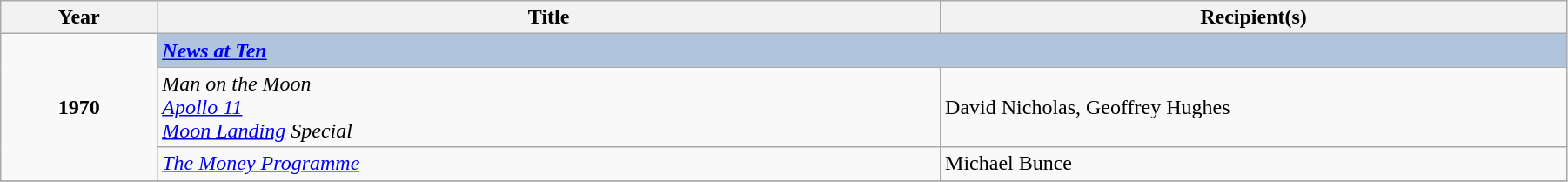<table class="wikitable" width="95%">
<tr>
<th width=5%>Year</th>
<th width=25%><strong>Title</strong></th>
<th width=20%><strong>Recipient(s)</strong></th>
</tr>
<tr>
<td rowspan="3" style="text-align:center;"><strong>1970</strong></td>
<td colspan="2" style="background:#B0C4DE;"><strong><em><a href='#'>News at Ten</a></em></strong></td>
</tr>
<tr>
<td><em>Man on the Moon<br><a href='#'>Apollo 11</a><br><a href='#'>Moon Landing</a> Special</em></td>
<td>David Nicholas, Geoffrey Hughes</td>
</tr>
<tr>
<td><em><a href='#'>The Money Programme</a></em></td>
<td>Michael Bunce</td>
</tr>
<tr>
</tr>
</table>
